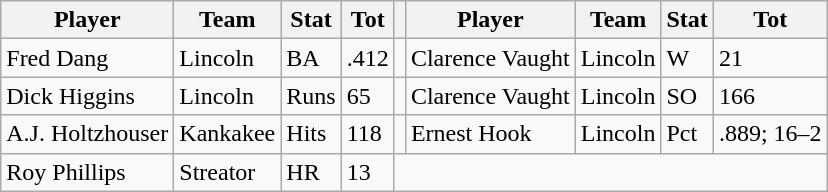<table class="wikitable">
<tr>
<th>Player</th>
<th>Team</th>
<th>Stat</th>
<th>Tot</th>
<th></th>
<th>Player</th>
<th>Team</th>
<th>Stat</th>
<th>Tot</th>
</tr>
<tr>
<td>Fred Dang</td>
<td>Lincoln</td>
<td>BA</td>
<td>.412</td>
<td></td>
<td>Clarence Vaught</td>
<td>Lincoln</td>
<td>W</td>
<td>21</td>
</tr>
<tr>
<td>Dick Higgins</td>
<td>Lincoln</td>
<td>Runs</td>
<td>65</td>
<td></td>
<td>Clarence Vaught</td>
<td>Lincoln</td>
<td>SO</td>
<td>166</td>
</tr>
<tr>
<td>A.J. Holtzhouser</td>
<td>Kankakee</td>
<td>Hits</td>
<td>118</td>
<td></td>
<td>Ernest Hook</td>
<td>Lincoln</td>
<td>Pct</td>
<td>.889; 16–2</td>
</tr>
<tr>
<td>Roy Phillips</td>
<td>Streator</td>
<td>HR</td>
<td>13</td>
</tr>
</table>
